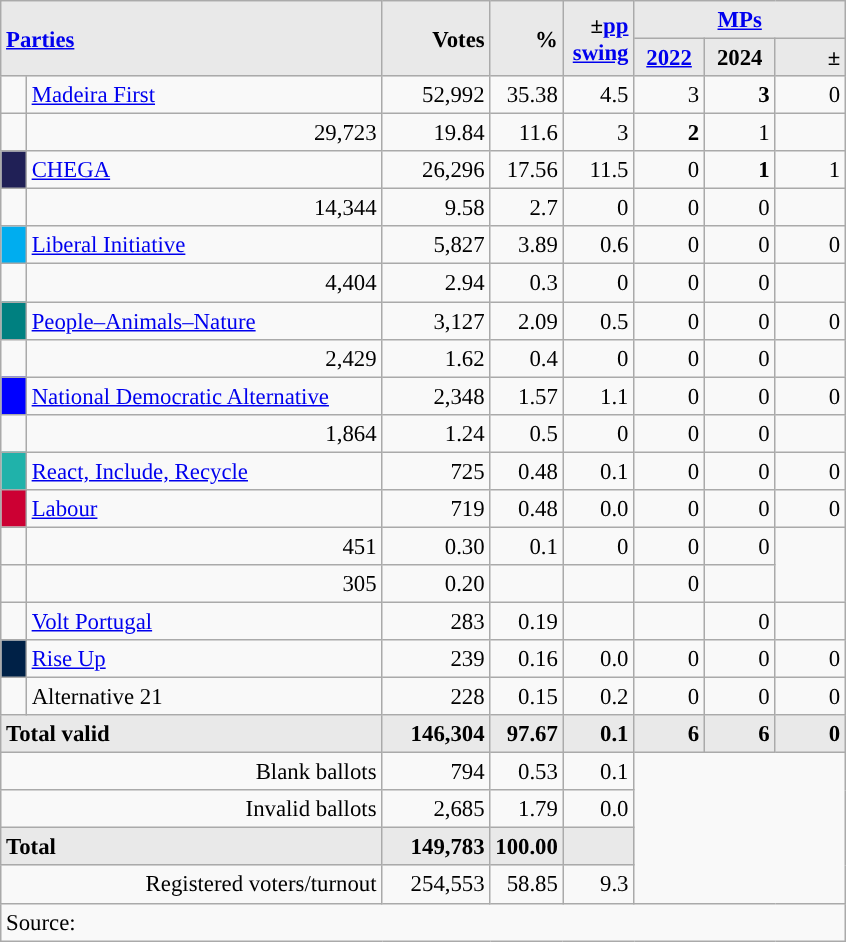<table class="wikitable" style="text-align:right; font-size:95%;">
<tr>
<th rowspan="2" colspan="2" style="background:#e9e9e9; text-align:left;" alignleft><a href='#'>Parties</a></th>
<th rowspan="2" style="background:#e9e9e9; text-align:right;">Votes</th>
<th rowspan="2" style="background:#e9e9e9; text-align:right;">%</th>
<th rowspan="2" style="background:#e9e9e9; text-align:right;">±<a href='#'>pp</a> <a href='#'>swing</a></th>
<th colspan="3" style="background:#e9e9e9; text-align:center;"><a href='#'>MPs</a></th>
</tr>
<tr style="background-color:#E9E9E9">
<th style="background-color:#E9E9E9;text-align:center;"><a href='#'>2022</a></th>
<th style="background-color:#E9E9E9;text-align:center;">2024</th>
<th style="background:#e9e9e9; text-align:right;">±</th>
</tr>
<tr>
<td style="width: 10px"></td>
<td align="left"><a href='#'>Madeira First</a> </td>
<td>52,992</td>
<td>35.38</td>
<td>4.5</td>
<td>3</td>
<td><strong>3</strong></td>
<td>0</td>
</tr>
<tr>
<td></td>
<td>29,723</td>
<td>19.84</td>
<td>11.6</td>
<td>3</td>
<td><strong>2</strong></td>
<td>1</td>
</tr>
<tr>
<td style="width: 10px" bgcolor="#202056" align="center"></td>
<td align="left"><a href='#'>CHEGA</a></td>
<td>26,296</td>
<td>17.56</td>
<td>11.5</td>
<td>0</td>
<td><strong>1</strong></td>
<td>1</td>
</tr>
<tr>
<td></td>
<td>14,344</td>
<td>9.58</td>
<td>2.7</td>
<td>0</td>
<td>0</td>
<td>0</td>
</tr>
<tr>
<td style="width: 10px" bgcolor="#00ADEF" align="center"></td>
<td align="left"><a href='#'>Liberal Initiative</a></td>
<td>5,827</td>
<td>3.89</td>
<td>0.6</td>
<td>0</td>
<td>0</td>
<td>0</td>
</tr>
<tr>
<td></td>
<td>4,404</td>
<td>2.94</td>
<td>0.3</td>
<td>0</td>
<td>0</td>
<td>0</td>
</tr>
<tr>
<td style="width: 10px" bgcolor="teal" align="center"></td>
<td align="left"><a href='#'>People–Animals–Nature</a></td>
<td>3,127</td>
<td>2.09</td>
<td>0.5</td>
<td>0</td>
<td>0</td>
<td>0</td>
</tr>
<tr>
<td></td>
<td>2,429</td>
<td>1.62</td>
<td>0.4</td>
<td>0</td>
<td>0</td>
<td>0</td>
</tr>
<tr>
<td style="width: 10px" bgcolor="blue" align="center"></td>
<td align="left"><a href='#'>National Democratic Alternative</a></td>
<td>2,348</td>
<td>1.57</td>
<td>1.1</td>
<td>0</td>
<td>0</td>
<td>0</td>
</tr>
<tr>
<td></td>
<td>1,864</td>
<td>1.24</td>
<td>0.5</td>
<td>0</td>
<td>0</td>
<td>0</td>
</tr>
<tr>
<td style="width: 10px" bgcolor="LightSeaGreen" align="center"></td>
<td align="left"><a href='#'>React, Include, Recycle</a></td>
<td>725</td>
<td>0.48</td>
<td>0.1</td>
<td>0</td>
<td>0</td>
<td>0</td>
</tr>
<tr>
<td style="width: 10px" bgcolor="#CC0033" align="center"></td>
<td align="left"><a href='#'>Labour</a></td>
<td>719</td>
<td>0.48</td>
<td>0.0</td>
<td>0</td>
<td>0</td>
<td>0</td>
</tr>
<tr>
<td></td>
<td>451</td>
<td>0.30</td>
<td>0.1</td>
<td>0</td>
<td>0</td>
<td>0</td>
</tr>
<tr>
<td></td>
<td>305</td>
<td>0.20</td>
<td></td>
<td></td>
<td>0</td>
<td></td>
</tr>
<tr>
<td style="width: 10px"></td>
<td align="left"><a href='#'>Volt Portugal</a></td>
<td>283</td>
<td>0.19</td>
<td></td>
<td></td>
<td>0</td>
<td></td>
</tr>
<tr>
<td style="width: 10px" bgcolor="#002147" align="center"></td>
<td align="left"><a href='#'>Rise Up</a></td>
<td>239</td>
<td>0.16</td>
<td>0.0</td>
<td>0</td>
<td>0</td>
<td>0</td>
</tr>
<tr>
<td style="width: 10px"></td>
<td align="left">Alternative 21 </td>
<td>228</td>
<td>0.15</td>
<td>0.2</td>
<td>0</td>
<td>0</td>
<td>0</td>
</tr>
<tr>
<td colspan=2 width="247" align=left style="background-color:#E9E9E9"><strong>Total valid</strong></td>
<td width="65" align="right" style="background-color:#E9E9E9"><strong>146,304</strong></td>
<td width="40" align="right" style="background-color:#E9E9E9"><strong>97.67</strong></td>
<td width="40" align="right" style="background-color:#E9E9E9"><strong>0.1</strong></td>
<td width="40" align="right" style="background-color:#E9E9E9"><strong>6</strong></td>
<td width="40" align="right" style="background-color:#E9E9E9"><strong>6</strong></td>
<td width="40" align="right" style="background-color:#E9E9E9"><strong>0</strong></td>
</tr>
<tr>
<td colspan=2>Blank ballots</td>
<td>794</td>
<td>0.53</td>
<td>0.1</td>
<td colspan="3" rowspan="4"></td>
</tr>
<tr>
<td colspan=2>Invalid ballots</td>
<td>2,685</td>
<td>1.79</td>
<td>0.0</td>
</tr>
<tr>
<td colspan=2 align=left style="background-color:#E9E9E9"><strong>Total</strong></td>
<td width="50" align="right" style="background-color:#E9E9E9"><strong>149,783</strong></td>
<td width="40" align="right" style="background-color:#E9E9E9"><strong>100.00</strong></td>
<td width="40" align="right" style="background-color:#E9E9E9"></td>
</tr>
<tr>
<td colspan=2>Registered voters/turnout</td>
<td>254,553</td>
<td>58.85</td>
<td>9.3</td>
</tr>
<tr>
<td colspan=8 align=left>Source: </td>
</tr>
</table>
